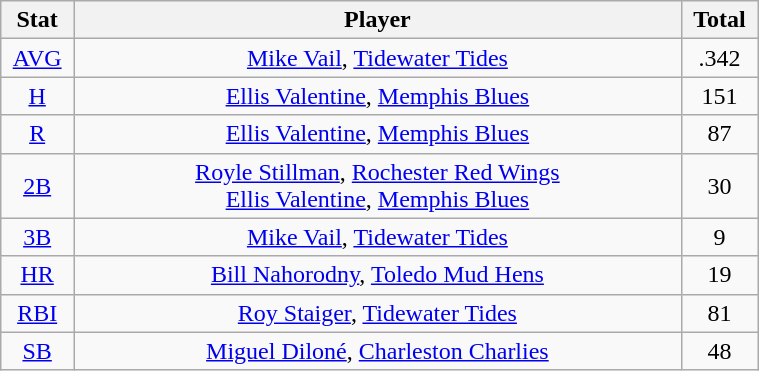<table class="wikitable" width="40%" style="text-align:center;">
<tr>
<th width="5%">Stat</th>
<th width="60%">Player</th>
<th width="5%">Total</th>
</tr>
<tr>
<td><a href='#'>AVG</a></td>
<td><a href='#'>Mike Vail</a>, <a href='#'>Tidewater Tides</a></td>
<td>.342</td>
</tr>
<tr>
<td><a href='#'>H</a></td>
<td><a href='#'>Ellis Valentine</a>, <a href='#'>Memphis Blues</a></td>
<td>151</td>
</tr>
<tr>
<td><a href='#'>R</a></td>
<td><a href='#'>Ellis Valentine</a>, <a href='#'>Memphis Blues</a></td>
<td>87</td>
</tr>
<tr>
<td><a href='#'>2B</a></td>
<td><a href='#'>Royle Stillman</a>, <a href='#'>Rochester Red Wings</a> <br> <a href='#'>Ellis Valentine</a>, <a href='#'>Memphis Blues</a></td>
<td>30</td>
</tr>
<tr>
<td><a href='#'>3B</a></td>
<td><a href='#'>Mike Vail</a>, <a href='#'>Tidewater Tides</a></td>
<td>9</td>
</tr>
<tr>
<td><a href='#'>HR</a></td>
<td><a href='#'>Bill Nahorodny</a>, <a href='#'>Toledo Mud Hens</a></td>
<td>19</td>
</tr>
<tr>
<td><a href='#'>RBI</a></td>
<td><a href='#'>Roy Staiger</a>, <a href='#'>Tidewater Tides</a></td>
<td>81</td>
</tr>
<tr>
<td><a href='#'>SB</a></td>
<td><a href='#'>Miguel Diloné</a>, <a href='#'>Charleston Charlies</a></td>
<td>48</td>
</tr>
</table>
